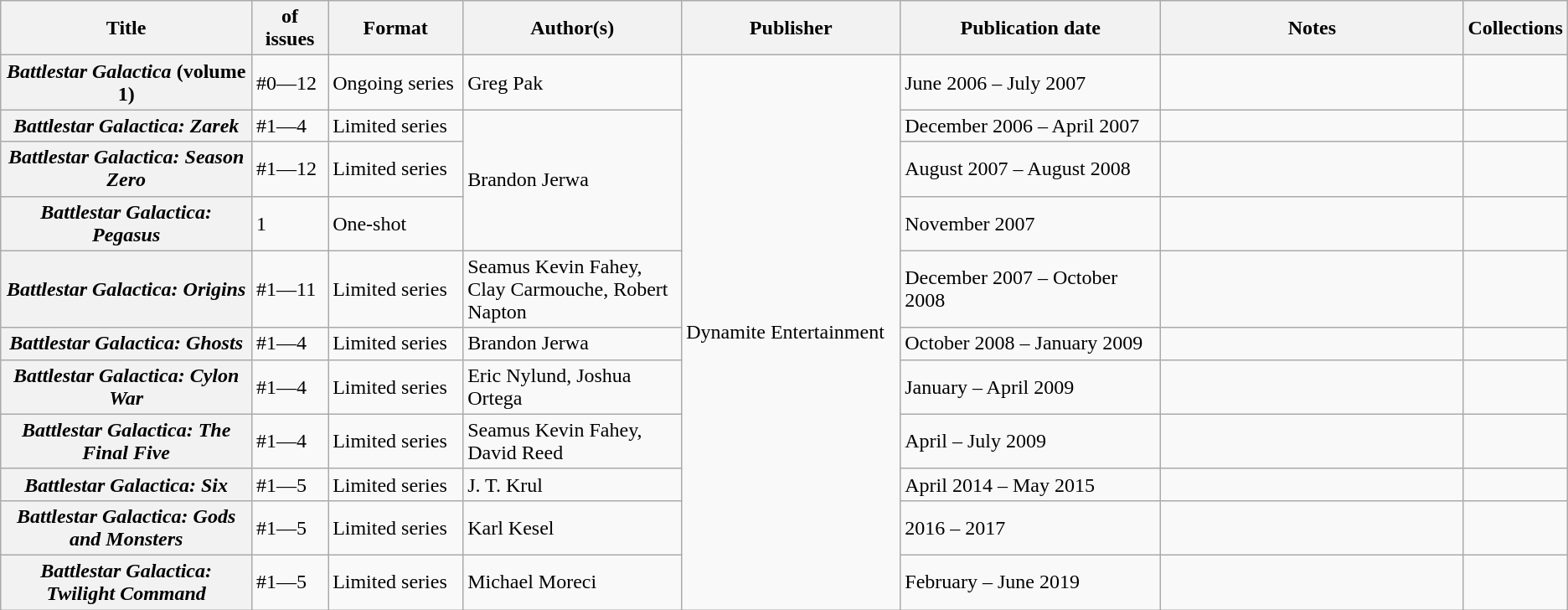<table class="wikitable">
<tr>
<th>Title</th>
<th style="width:40pt"> of issues</th>
<th style="width:75pt">Format</th>
<th style="width:125pt">Author(s)</th>
<th style="width:125pt">Publisher</th>
<th style="width:150pt">Publication date</th>
<th style="width:175pt">Notes</th>
<th>Collections</th>
</tr>
<tr>
<th><em>Battlestar Galactica</em> (volume 1)</th>
<td>#0—12</td>
<td>Ongoing series</td>
<td>Greg Pak</td>
<td rowspan="11">Dynamite Entertainment</td>
<td>June 2006 – July 2007</td>
<td></td>
<td></td>
</tr>
<tr>
<th><em>Battlestar Galactica: Zarek</em></th>
<td>#1—4</td>
<td>Limited series</td>
<td rowspan="3">Brandon Jerwa</td>
<td>December 2006 – April 2007</td>
<td></td>
<td></td>
</tr>
<tr>
<th><em>Battlestar Galactica: Season Zero</em></th>
<td>#1—12</td>
<td>Limited series</td>
<td>August 2007 – August 2008</td>
<td></td>
<td></td>
</tr>
<tr>
<th><em>Battlestar Galactica: Pegasus</em></th>
<td>1</td>
<td>One-shot</td>
<td>November 2007</td>
<td></td>
<td></td>
</tr>
<tr>
<th><em>Battlestar Galactica: Origins</em></th>
<td>#1—11</td>
<td>Limited series</td>
<td>Seamus Kevin Fahey, Clay Carmouche, Robert Napton</td>
<td>December 2007 – October 2008</td>
<td></td>
<td></td>
</tr>
<tr>
<th><em>Battlestar Galactica: Ghosts</em></th>
<td>#1—4</td>
<td>Limited series</td>
<td>Brandon Jerwa</td>
<td>October 2008 – January 2009</td>
<td></td>
<td></td>
</tr>
<tr>
<th><em>Battlestar Galactica: Cylon War</em></th>
<td>#1—4</td>
<td>Limited series</td>
<td>Eric Nylund, Joshua Ortega</td>
<td>January – April 2009</td>
<td></td>
<td></td>
</tr>
<tr>
<th><em>Battlestar Galactica: The Final Five</em></th>
<td>#1—4</td>
<td>Limited series</td>
<td>Seamus Kevin Fahey, David Reed</td>
<td>April – July 2009</td>
<td></td>
<td></td>
</tr>
<tr>
<th><em>Battlestar Galactica: Six</em></th>
<td>#1—5</td>
<td>Limited series</td>
<td>J. T. Krul</td>
<td>April 2014 – May 2015</td>
<td></td>
<td></td>
</tr>
<tr>
<th><em>Battlestar Galactica: Gods and Monsters</em></th>
<td>#1—5</td>
<td>Limited series</td>
<td>Karl Kesel</td>
<td>2016 – 2017</td>
<td></td>
<td></td>
</tr>
<tr>
<th><em>Battlestar Galactica: Twilight Command</em></th>
<td>#1—5</td>
<td>Limited series</td>
<td>Michael Moreci</td>
<td>February – June 2019</td>
<td></td>
<td></td>
</tr>
</table>
